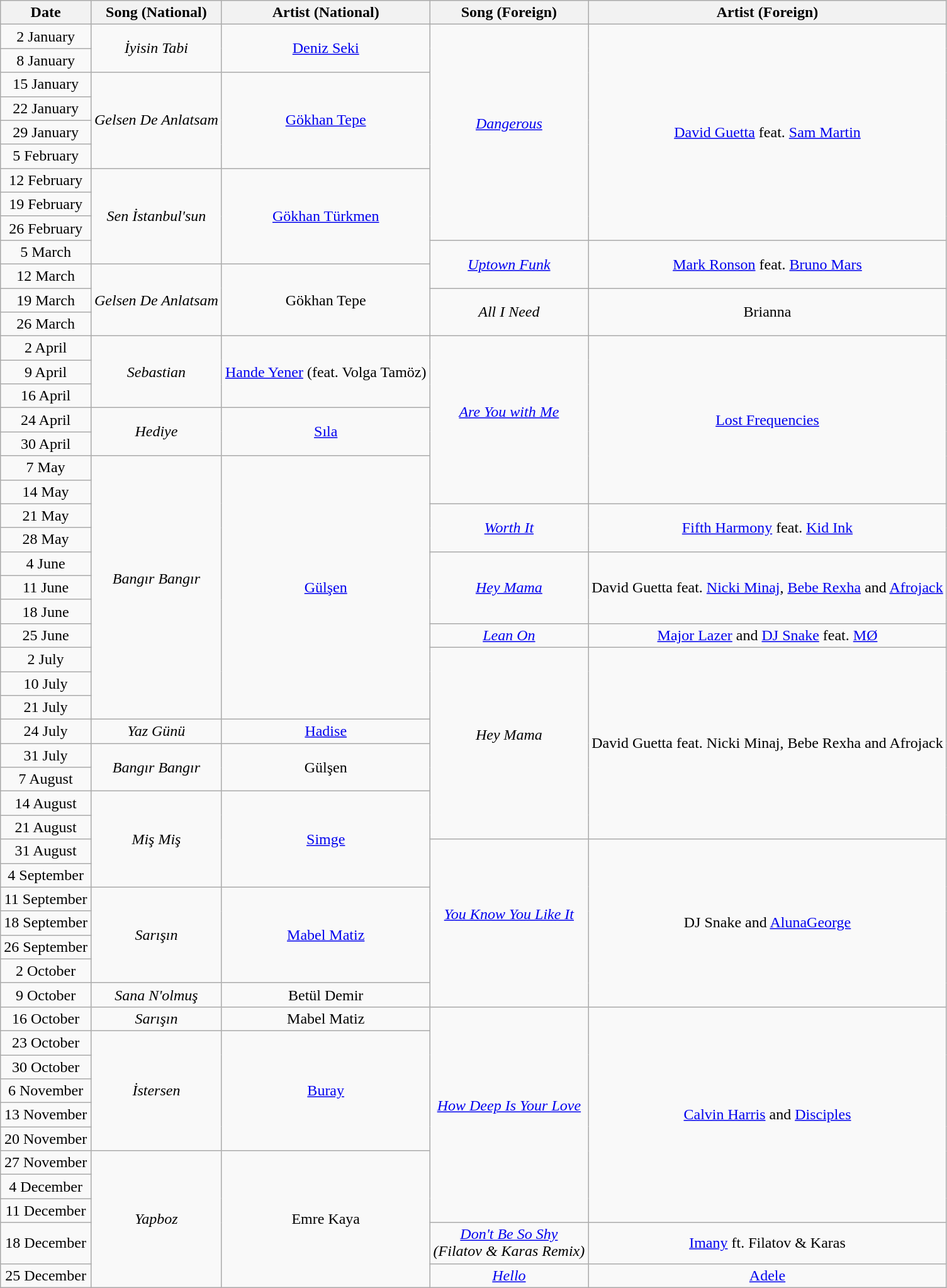<table class="wikitable" style="text-align: center">
<tr>
<th>Date</th>
<th>Song (National)</th>
<th>Artist (National)</th>
<th>Song (Foreign)</th>
<th>Artist (Foreign)</th>
</tr>
<tr>
<td>2 January</td>
<td rowspan="2"><em>İyisin Tabi</em> </td>
<td rowspan="2"><a href='#'>Deniz Seki</a></td>
<td rowspan="9"><em><a href='#'>Dangerous</a></em><br><br></td>
<td rowspan="9"><a href='#'>David Guetta</a> feat. <a href='#'>Sam Martin</a></td>
</tr>
<tr>
<td>8 January</td>
</tr>
<tr>
<td>15 January</td>
<td rowspan="4"><em>Gelsen De Anlatsam</em><br></td>
<td rowspan="4"><a href='#'>Gökhan Tepe</a></td>
</tr>
<tr>
<td>22 January</td>
</tr>
<tr>
<td>29 January</td>
</tr>
<tr>
<td>5 February</td>
</tr>
<tr>
<td>12 February</td>
<td rowspan="4"><em>Sen İstanbul'sun</em><br></td>
<td rowspan="4"><a href='#'>Gökhan Türkmen</a></td>
</tr>
<tr>
<td>19 February</td>
</tr>
<tr>
<td>26 February</td>
</tr>
<tr>
<td>5 March</td>
<td rowspan="2"><em><a href='#'>Uptown Funk</a></em> </td>
<td rowspan="2"><a href='#'>Mark Ronson</a> feat. <a href='#'>Bruno Mars</a></td>
</tr>
<tr>
<td>12 March</td>
<td rowspan="3"><em>Gelsen De Anlatsam</em><br></td>
<td rowspan="3">Gökhan Tepe</td>
</tr>
<tr>
<td>19 March</td>
<td rowspan="2"><em>All I Need</em> </td>
<td rowspan="2">Brianna</td>
</tr>
<tr>
<td>26 March</td>
</tr>
<tr>
<td>2 April</td>
<td rowspan="3"><em>Sebastian</em><br></td>
<td rowspan="3"><a href='#'>Hande Yener</a> (feat. Volga Tamöz)</td>
<td rowspan="7"><em><a href='#'>Are You with Me</a></em><br><br></td>
<td rowspan="7"><a href='#'>Lost Frequencies</a></td>
</tr>
<tr>
<td>9 April</td>
</tr>
<tr>
<td>16 April</td>
</tr>
<tr>
<td>24 April</td>
<td rowspan="2"><em>Hediye</em> </td>
<td rowspan="2"><a href='#'>Sıla</a></td>
</tr>
<tr>
<td>30 April</td>
</tr>
<tr>
<td>7 May</td>
<td rowspan="11"><em>Bangır Bangır</em><br><br></td>
<td rowspan="11"><a href='#'>Gülşen</a></td>
</tr>
<tr>
<td>14 May</td>
</tr>
<tr>
<td>21 May</td>
<td rowspan="2"><em><a href='#'>Worth It</a></em> </td>
<td rowspan="2"><a href='#'>Fifth Harmony</a> feat. <a href='#'>Kid Ink</a></td>
</tr>
<tr>
<td>28 May</td>
</tr>
<tr>
<td>4 June</td>
<td rowspan="3"><em><a href='#'>Hey Mama</a></em> </td>
<td rowspan="3">David Guetta feat. <a href='#'>Nicki Minaj</a>, <a href='#'>Bebe Rexha</a> and <a href='#'>Afrojack</a></td>
</tr>
<tr>
<td>11 June</td>
</tr>
<tr>
<td>18 June</td>
</tr>
<tr>
<td>25 June</td>
<td><em><a href='#'>Lean On</a></em> </td>
<td><a href='#'>Major Lazer</a> and <a href='#'>DJ Snake</a> feat. <a href='#'>MØ</a></td>
</tr>
<tr>
<td>2 July</td>
<td rowspan="8"><em>Hey Mama</em><br><br></td>
<td rowspan="8">David Guetta feat. Nicki Minaj, Bebe Rexha and Afrojack</td>
</tr>
<tr>
<td>10 July</td>
</tr>
<tr>
<td>21 July</td>
</tr>
<tr>
<td>24 July</td>
<td><em>Yaz Günü</em> </td>
<td><a href='#'>Hadise</a></td>
</tr>
<tr>
<td>31 July</td>
<td rowspan="2"><em>Bangır Bangır</em> </td>
<td rowspan="2">Gülşen</td>
</tr>
<tr>
<td>7 August</td>
</tr>
<tr>
<td>14 August</td>
<td rowspan="4"><em>Miş Miş</em><br></td>
<td rowspan="4"><a href='#'>Simge</a></td>
</tr>
<tr>
<td>21 August</td>
</tr>
<tr>
<td>31 August</td>
<td rowspan="7"><em><a href='#'>You Know You Like It</a></em><br><br></td>
<td rowspan="7">DJ Snake and <a href='#'>AlunaGeorge</a></td>
</tr>
<tr>
<td>4 September</td>
</tr>
<tr>
<td>11 September</td>
<td rowspan="4"><em>Sarışın</em><br></td>
<td rowspan="4"><a href='#'>Mabel Matiz</a></td>
</tr>
<tr>
<td>18 September</td>
</tr>
<tr>
<td>26 September</td>
</tr>
<tr>
<td>2 October</td>
</tr>
<tr>
<td>9 October</td>
<td><em>Sana N'olmuş</em> </td>
<td>Betül Demir</td>
</tr>
<tr>
<td>16 October</td>
<td><em>Sarışın</em> </td>
<td>Mabel Matiz</td>
<td rowspan="9"><em><a href='#'>How Deep Is Your Love</a></em><br><br></td>
<td rowspan="9"><a href='#'>Calvin Harris</a> and <a href='#'>Disciples</a></td>
</tr>
<tr>
<td>23 October</td>
<td rowspan="5"><em>İstersen</em><br></td>
<td rowspan="5"><a href='#'>Buray</a></td>
</tr>
<tr>
<td>30 October</td>
</tr>
<tr>
<td>6 November</td>
</tr>
<tr>
<td>13 November</td>
</tr>
<tr>
<td>20 November</td>
</tr>
<tr>
<td>27 November</td>
<td rowspan="5"><em>Yapboz</em><br></td>
<td rowspan="5">Emre Kaya</td>
</tr>
<tr>
<td>4 December</td>
</tr>
<tr>
<td>11 December</td>
</tr>
<tr>
<td>18 December</td>
<td><em><a href='#'>Don't Be So Shy</a><br>(Filatov & Karas Remix)</em> </td>
<td><a href='#'>Imany</a> ft. Filatov & Karas</td>
</tr>
<tr>
<td>25 December</td>
<td><em><a href='#'>Hello</a></em> </td>
<td><a href='#'>Adele</a></td>
</tr>
</table>
